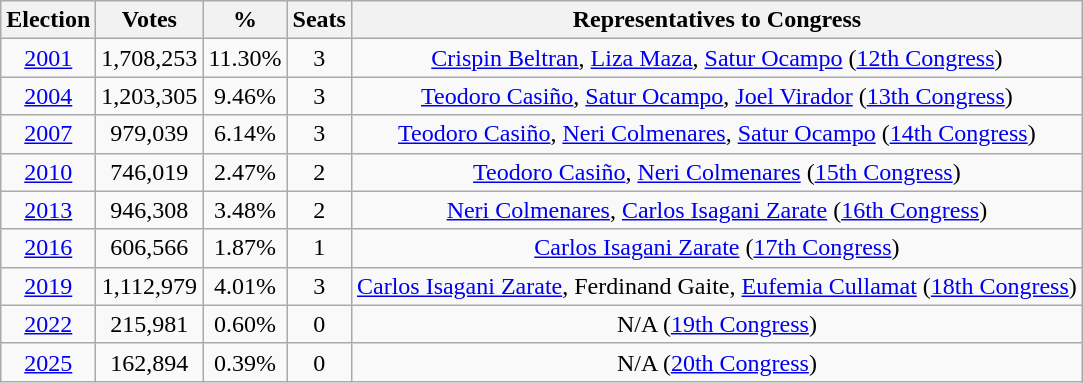<table class=wikitable style="text-align:center">
<tr>
<th>Election</th>
<th>Votes</th>
<th>%</th>
<th>Seats</th>
<th>Representatives to Congress</th>
</tr>
<tr>
<td align=center><a href='#'>2001</a></td>
<td>1,708,253</td>
<td>11.30%</td>
<td>3</td>
<td><a href='#'>Crispin Beltran</a>, <a href='#'>Liza Maza</a>, <a href='#'>Satur Ocampo</a> (<a href='#'>12th Congress</a>)</td>
</tr>
<tr>
<td align=center><a href='#'>2004</a></td>
<td>1,203,305</td>
<td>9.46%</td>
<td>3</td>
<td><a href='#'>Teodoro Casiño</a>, <a href='#'>Satur Ocampo</a>, <a href='#'>Joel Virador</a> (<a href='#'>13th Congress</a>)</td>
</tr>
<tr>
<td align=center><a href='#'>2007</a></td>
<td>979,039</td>
<td>6.14%</td>
<td>3</td>
<td><a href='#'>Teodoro Casiño</a>, <a href='#'>Neri Colmenares</a>, <a href='#'>Satur Ocampo</a> (<a href='#'>14th Congress</a>)</td>
</tr>
<tr>
<td align=center><a href='#'>2010</a></td>
<td>746,019</td>
<td>2.47%</td>
<td>2</td>
<td><a href='#'>Teodoro Casiño</a>, <a href='#'>Neri Colmenares</a> (<a href='#'>15th Congress</a>)</td>
</tr>
<tr>
<td align=center><a href='#'>2013</a></td>
<td>946,308</td>
<td>3.48%</td>
<td>2</td>
<td><a href='#'>Neri Colmenares</a>, <a href='#'>Carlos Isagani Zarate</a> (<a href='#'>16th Congress</a>)</td>
</tr>
<tr>
<td align=center><a href='#'>2016</a></td>
<td>606,566</td>
<td>1.87%</td>
<td>1</td>
<td><a href='#'>Carlos Isagani Zarate</a> (<a href='#'>17th Congress</a>)</td>
</tr>
<tr>
<td align=center><a href='#'>2019</a></td>
<td>1,112,979</td>
<td>4.01%</td>
<td>3</td>
<td><a href='#'>Carlos Isagani Zarate</a>, Ferdinand Gaite, <a href='#'>Eufemia Cullamat</a> (<a href='#'>18th Congress</a>)</td>
</tr>
<tr>
<td align=center><a href='#'>2022</a></td>
<td>215,981</td>
<td>0.60%</td>
<td>0</td>
<td>N/A (<a href='#'>19th Congress</a>)</td>
</tr>
<tr>
<td align=center><a href='#'>2025</a></td>
<td>162,894</td>
<td>0.39%</td>
<td>0</td>
<td>N/A (<a href='#'>20th Congress</a>)</td>
</tr>
</table>
